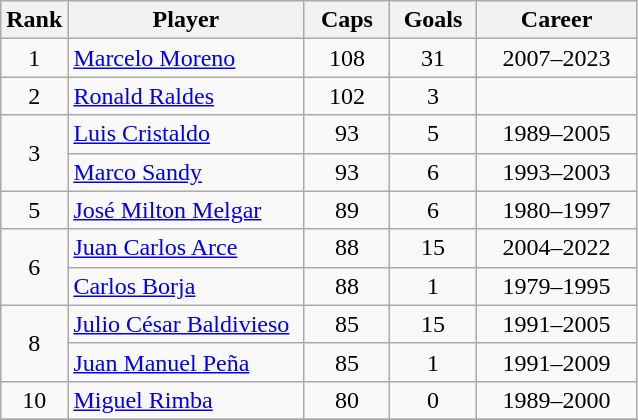<table class="wikitable sortable" style="text-align:center">
<tr>
<th width=30>Rank</th>
<th width=150>Player</th>
<th width=50>Caps</th>
<th width=50>Goals</th>
<th width=100>Career</th>
</tr>
<tr>
<td>1</td>
<td align="left"><a href='#'>Marcelo Moreno</a></td>
<td>108</td>
<td>31</td>
<td>2007–2023</td>
</tr>
<tr>
<td>2</td>
<td align="left"><a href='#'>Ronald Raldes</a></td>
<td>102</td>
<td>3</td>
<td></td>
</tr>
<tr>
<td rowspan=2>3</td>
<td align="left"><a href='#'>Luis Cristaldo</a></td>
<td>93</td>
<td>5</td>
<td>1989–2005</td>
</tr>
<tr>
<td align="left"><a href='#'>Marco Sandy</a></td>
<td>93</td>
<td>6</td>
<td>1993–2003</td>
</tr>
<tr>
<td>5</td>
<td align="left"><a href='#'>José Milton Melgar</a></td>
<td>89</td>
<td>6</td>
<td>1980–1997</td>
</tr>
<tr>
<td rowspan=2>6</td>
<td align="left"><a href='#'>Juan Carlos Arce</a></td>
<td>88</td>
<td>15</td>
<td>2004–2022</td>
</tr>
<tr>
<td align="left"><a href='#'>Carlos Borja</a></td>
<td>88</td>
<td>1</td>
<td>1979–1995</td>
</tr>
<tr>
<td rowspan=2>8</td>
<td align="left"><a href='#'>Julio César Baldivieso</a></td>
<td>85</td>
<td>15</td>
<td>1991–2005</td>
</tr>
<tr>
<td align="left"><a href='#'>Juan Manuel Peña</a></td>
<td>85</td>
<td>1</td>
<td>1991–2009</td>
</tr>
<tr>
<td>10</td>
<td align="left"><a href='#'>Miguel Rimba</a></td>
<td>80</td>
<td>0</td>
<td>1989–2000</td>
</tr>
<tr>
</tr>
</table>
